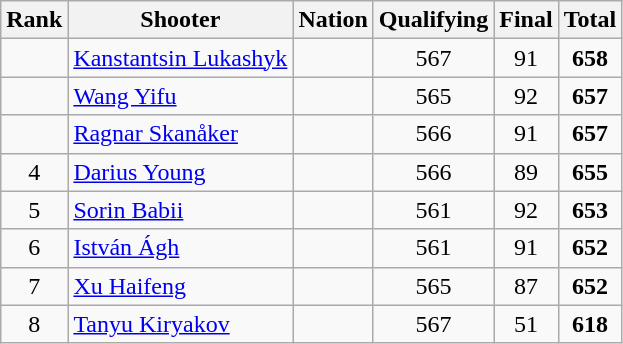<table class="wikitable sortable" style="text-align: center">
<tr>
<th>Rank</th>
<th>Shooter</th>
<th>Nation</th>
<th>Qualifying</th>
<th>Final</th>
<th>Total</th>
</tr>
<tr>
<td></td>
<td align=left><a href='#'>Kanstantsin Lukashyk</a></td>
<td align=left></td>
<td>567</td>
<td>91</td>
<td><strong>658</strong></td>
</tr>
<tr>
<td></td>
<td align=left><a href='#'>Wang Yifu</a></td>
<td align=left></td>
<td>565</td>
<td>92</td>
<td><strong>657</strong></td>
</tr>
<tr>
<td></td>
<td align=left><a href='#'>Ragnar Skanåker</a></td>
<td align=left></td>
<td>566</td>
<td>91</td>
<td><strong>657</strong></td>
</tr>
<tr>
<td>4</td>
<td align=left><a href='#'>Darius Young</a></td>
<td align=left></td>
<td>566</td>
<td>89</td>
<td><strong>655</strong></td>
</tr>
<tr>
<td>5</td>
<td align=left><a href='#'>Sorin Babii</a></td>
<td align=left></td>
<td>561</td>
<td>92</td>
<td><strong>653</strong></td>
</tr>
<tr>
<td>6</td>
<td align=left><a href='#'>István Ágh</a></td>
<td align=left></td>
<td>561</td>
<td>91</td>
<td><strong>652</strong></td>
</tr>
<tr>
<td>7</td>
<td align=left><a href='#'>Xu Haifeng</a></td>
<td align=left></td>
<td>565</td>
<td>87</td>
<td><strong>652</strong></td>
</tr>
<tr>
<td>8</td>
<td align=left><a href='#'>Tanyu Kiryakov</a></td>
<td align=left></td>
<td>567</td>
<td>51</td>
<td><strong>618</strong></td>
</tr>
</table>
